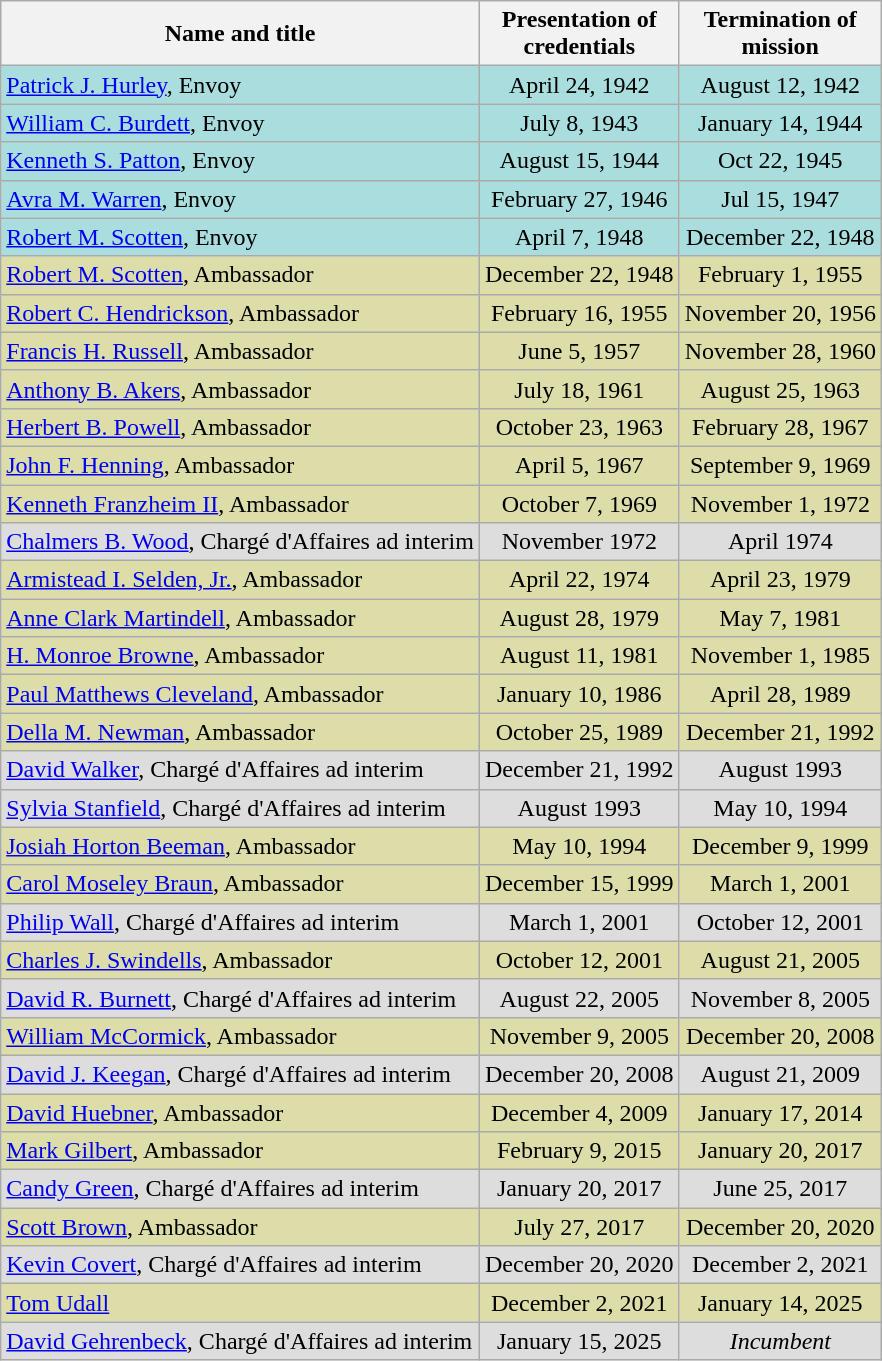<table class="wikitable">
<tr>
<th>Name and title</th>
<th>Presentation of<br>credentials</th>
<th>Termination of<br>mission</th>
</tr>
<tr bgcolor="#aadddd">
<td><a href='#'>Patrick J. Hurley</a>, Envoy</td>
<td align=center>April 24, 1942</td>
<td align=center>August 12, 1942</td>
</tr>
<tr bgcolor="#aadddd">
<td><a href='#'>William C. Burdett</a>, Envoy</td>
<td align=center>July 8, 1943</td>
<td align=center>January 14, 1944</td>
</tr>
<tr bgcolor="#aadddd">
<td><a href='#'>Kenneth S. Patton</a>, Envoy</td>
<td align=center>August 15, 1944</td>
<td align=center>Oct 22, 1945</td>
</tr>
<tr bgcolor="#aadddd">
<td><a href='#'>Avra M. Warren</a>, Envoy</td>
<td align=center>February 27, 1946</td>
<td align=center>Jul 15, 1947</td>
</tr>
<tr bgcolor="#aadddd">
<td><a href='#'>Robert M. Scotten</a>, Envoy</td>
<td align=center>April 7, 1948</td>
<td align=center>December 22, 1948</td>
</tr>
<tr bgcolor="#ddddaa">
<td><a href='#'>Robert M. Scotten</a>, Ambassador</td>
<td align=center>December 22, 1948</td>
<td align=center>February 1, 1955</td>
</tr>
<tr bgcolor="#ddddaa">
<td><a href='#'>Robert C. Hendrickson</a>, Ambassador</td>
<td align=center>February 16, 1955</td>
<td align=center>November 20, 1956</td>
</tr>
<tr bgcolor="#ddddaa">
<td><a href='#'>Francis H. Russell</a>, Ambassador</td>
<td align=center>June 5, 1957</td>
<td align=center>November 28, 1960</td>
</tr>
<tr bgcolor="#ddddaa">
<td><a href='#'>Anthony B. Akers</a>, Ambassador</td>
<td align=center>July 18, 1961</td>
<td align=center>August 25, 1963</td>
</tr>
<tr bgcolor="#ddddaa">
<td><a href='#'>Herbert B. Powell</a>, Ambassador</td>
<td align=center>October 23, 1963</td>
<td align=center>February 28, 1967</td>
</tr>
<tr bgcolor="#ddddaa">
<td><a href='#'>John F. Henning</a>, Ambassador</td>
<td align=center>April 5, 1967</td>
<td align=center>September 9, 1969</td>
</tr>
<tr bgcolor="#ddddaa">
<td><a href='#'>Kenneth Franzheim II</a>, Ambassador</td>
<td align=center>October 7, 1969</td>
<td align=center>November 1, 1972</td>
</tr>
<tr bgcolor="#dddddd">
<td><a href='#'>Chalmers B. Wood</a>, Chargé d'Affaires ad interim</td>
<td align=center>November 1972</td>
<td align=center>April 1974</td>
</tr>
<tr bgcolor="#ddddaa">
<td><a href='#'>Armistead I. Selden, Jr.</a>, Ambassador</td>
<td align=center>April 22, 1974</td>
<td align=center>April 23, 1979</td>
</tr>
<tr bgcolor="#ddddaa">
<td><a href='#'>Anne Clark Martindell</a>, Ambassador</td>
<td align=center>August 28, 1979</td>
<td align=center>May 7, 1981</td>
</tr>
<tr bgcolor="#ddddaa">
<td><a href='#'>H. Monroe Browne</a>, Ambassador</td>
<td align=center>August 11, 1981</td>
<td align=center>November 1, 1985</td>
</tr>
<tr bgcolor="#ddddaa">
<td><a href='#'>Paul Matthews Cleveland</a>, Ambassador</td>
<td align=center>January 10, 1986</td>
<td align=center>April 28, 1989</td>
</tr>
<tr bgcolor="#ddddaa">
<td><a href='#'>Della M. Newman</a>, Ambassador</td>
<td align=center>October 25, 1989</td>
<td align=center>December 21, 1992</td>
</tr>
<tr bgcolor="#dddddd">
<td><a href='#'>David Walker</a>, Chargé d'Affaires ad interim</td>
<td align=center>December 21, 1992</td>
<td align=center>August 1993</td>
</tr>
<tr bgcolor="#dddddd">
<td><a href='#'>Sylvia Stanfield</a>, Chargé d'Affaires ad interim</td>
<td align=center>August 1993</td>
<td align=center>May 10, 1994</td>
</tr>
<tr bgcolor="#ddddaa">
<td><a href='#'>Josiah Horton Beeman</a>, Ambassador</td>
<td align=center>May 10, 1994</td>
<td align=center>December 9, 1999</td>
</tr>
<tr bgcolor="#ddddaa">
<td><a href='#'>Carol Moseley Braun</a>, Ambassador</td>
<td align=center>December 15, 1999</td>
<td align=center>March 1, 2001</td>
</tr>
<tr bgcolor="#dddddd">
<td><a href='#'>Philip Wall</a>, Chargé d'Affaires ad interim</td>
<td align=center>March 1, 2001</td>
<td align=center>October 12, 2001</td>
</tr>
<tr bgcolor="#ddddaa">
<td><a href='#'>Charles J. Swindells</a>, Ambassador</td>
<td align=center>October 12, 2001</td>
<td align=center>August 21, 2005</td>
</tr>
<tr bgcolor="#dddddd">
<td><a href='#'>David R. Burnett</a>, Chargé d'Affaires ad interim</td>
<td align=center>August 22, 2005</td>
<td align=center>November 8, 2005</td>
</tr>
<tr bgcolor="#ddddaa">
<td><a href='#'>William McCormick</a>, Ambassador</td>
<td align=center>November 9, 2005</td>
<td align=center>December 20, 2008</td>
</tr>
<tr bgcolor="#dddddd">
<td><a href='#'>David J. Keegan</a>, Chargé d'Affaires ad interim</td>
<td align=center>December 20, 2008</td>
<td align=center>August 21, 2009</td>
</tr>
<tr bgcolor="#ddddaa">
<td><a href='#'>David Huebner</a>, Ambassador</td>
<td align=center>December 4, 2009</td>
<td align=center>January 17, 2014</td>
</tr>
<tr bgcolor="#ddddaa">
<td><a href='#'>Mark Gilbert</a>, Ambassador</td>
<td align=center>February 9, 2015</td>
<td align=center>January 20, 2017</td>
</tr>
<tr bgcolor="#dddddd">
<td><a href='#'>Candy Green</a>, Chargé d'Affaires ad interim</td>
<td align=center>January 20, 2017</td>
<td align=center>June 25, 2017</td>
</tr>
<tr bgcolor="#ddddaa">
<td><a href='#'>Scott Brown</a>, Ambassador</td>
<td align=center>July 27, 2017</td>
<td align=center>December 20, 2020</td>
</tr>
<tr bgcolor="#dddddd">
<td><a href='#'>Kevin Covert</a>, Chargé d'Affaires ad interim</td>
<td align=center>December 20, 2020</td>
<td align=center>December 2, 2021</td>
</tr>
<tr bgcolor="#ddddaa">
<td><a href='#'>Tom Udall</a></td>
<td align=center>December 2, 2021</td>
<td align=center>January 14, 2025</td>
</tr>
<tr bgcolor="#dddddd">
<td><a href='#'>David Gehrenbeck</a>, Chargé d'Affaires ad interim</td>
<td align=center>January 15, 2025</td>
<td align=center><em>Incumbent</em></td>
</tr>
</table>
